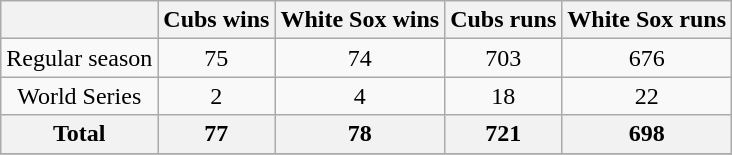<table class="wikitable" style="text-align: center;">
<tr>
<th></th>
<th>Cubs wins</th>
<th>White Sox wins</th>
<th>Cubs runs</th>
<th>White Sox runs</th>
</tr>
<tr>
<td>Regular season</td>
<td>75</td>
<td>74</td>
<td>703</td>
<td>676</td>
</tr>
<tr>
<td>World Series</td>
<td>2</td>
<td>4</td>
<td>18</td>
<td>22</td>
</tr>
<tr>
<th>Total</th>
<th>77</th>
<th>78</th>
<th>721</th>
<th>698</th>
</tr>
<tr>
</tr>
</table>
